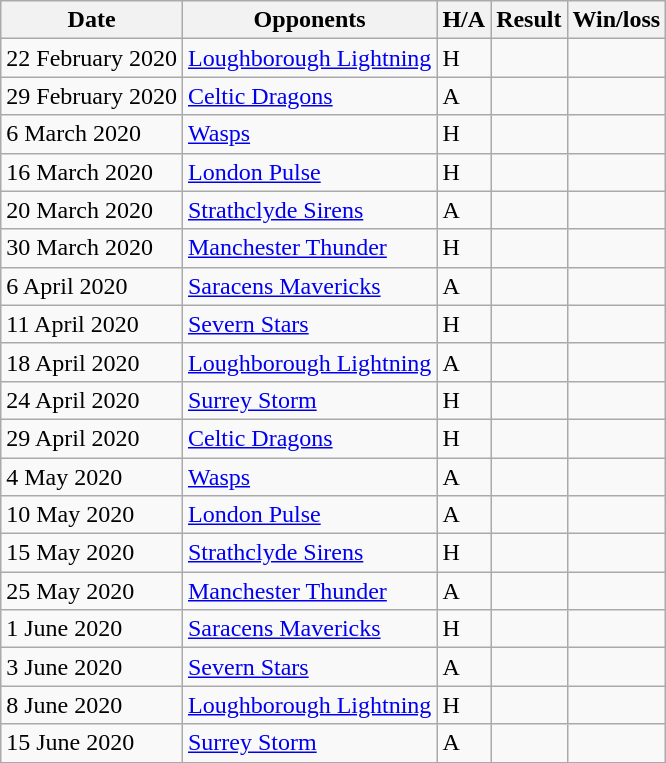<table class="wikitable">
<tr>
<th>Date</th>
<th>Opponents</th>
<th>H/A</th>
<th>Result</th>
<th>Win/loss</th>
</tr>
<tr>
<td>22 February 2020</td>
<td><a href='#'>Loughborough Lightning</a></td>
<td>H</td>
<td></td>
<td></td>
</tr>
<tr>
<td>29 February 2020</td>
<td><a href='#'>Celtic Dragons</a></td>
<td>A</td>
<td></td>
<td></td>
</tr>
<tr>
<td>6 March 2020</td>
<td><a href='#'>Wasps</a></td>
<td>H</td>
<td></td>
<td></td>
</tr>
<tr>
<td>16 March 2020</td>
<td><a href='#'>London Pulse</a></td>
<td>H</td>
<td></td>
<td></td>
</tr>
<tr>
<td>20 March 2020</td>
<td><a href='#'>Strathclyde Sirens</a></td>
<td>A</td>
<td></td>
<td></td>
</tr>
<tr>
<td>30 March 2020</td>
<td><a href='#'>Manchester Thunder</a></td>
<td>H</td>
<td></td>
<td></td>
</tr>
<tr>
<td>6 April 2020</td>
<td><a href='#'>Saracens Mavericks</a></td>
<td>A</td>
<td></td>
<td></td>
</tr>
<tr>
<td>11 April 2020</td>
<td><a href='#'>Severn Stars</a></td>
<td>H</td>
<td></td>
<td></td>
</tr>
<tr>
<td>18 April 2020</td>
<td><a href='#'>Loughborough Lightning</a></td>
<td>A</td>
<td></td>
<td></td>
</tr>
<tr>
<td>24 April 2020</td>
<td><a href='#'>Surrey Storm</a></td>
<td>H</td>
<td></td>
<td></td>
</tr>
<tr>
<td>29 April 2020</td>
<td><a href='#'>Celtic Dragons</a></td>
<td>H</td>
<td></td>
<td></td>
</tr>
<tr>
<td>4 May 2020</td>
<td><a href='#'>Wasps</a></td>
<td>A</td>
<td></td>
<td></td>
</tr>
<tr>
<td>10 May 2020</td>
<td><a href='#'>London Pulse</a></td>
<td>A</td>
<td></td>
<td></td>
</tr>
<tr>
<td>15 May 2020</td>
<td><a href='#'>Strathclyde Sirens</a></td>
<td>H</td>
<td></td>
<td></td>
</tr>
<tr>
<td>25 May 2020</td>
<td><a href='#'>Manchester Thunder</a></td>
<td>A</td>
<td></td>
<td></td>
</tr>
<tr>
<td>1 June 2020</td>
<td><a href='#'>Saracens Mavericks</a></td>
<td>H</td>
<td></td>
<td></td>
</tr>
<tr>
<td>3 June 2020</td>
<td><a href='#'>Severn Stars</a></td>
<td>A</td>
<td></td>
<td></td>
</tr>
<tr>
<td>8 June 2020</td>
<td><a href='#'>Loughborough Lightning</a></td>
<td>H</td>
<td></td>
<td></td>
</tr>
<tr>
<td>15 June 2020</td>
<td><a href='#'>Surrey Storm</a></td>
<td>A</td>
<td></td>
<td></td>
</tr>
<tr>
</tr>
</table>
